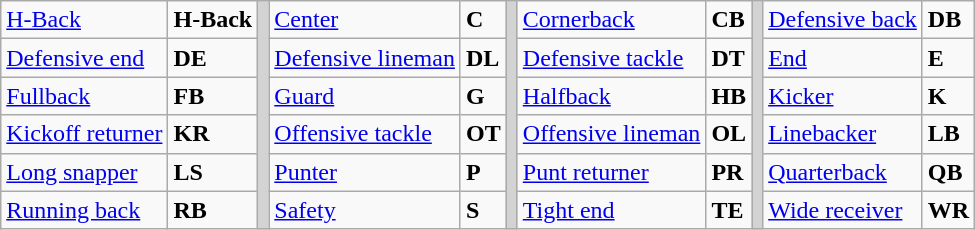<table class="wikitable">
<tr>
<td><a href='#'>H-Back</a></td>
<td><strong>H-Back</strong></td>
<td rowSpan="6" style="background-color:lightgrey;"></td>
<td><a href='#'>Center</a></td>
<td><strong>C</strong></td>
<td rowSpan="6" style="background-color:lightgrey;"></td>
<td><a href='#'>Cornerback</a></td>
<td><strong>CB</strong></td>
<td rowSpan="6" style="background-color:lightgrey;"></td>
<td><a href='#'>Defensive back</a></td>
<td><strong>DB</strong></td>
</tr>
<tr>
<td><a href='#'>Defensive end</a></td>
<td><strong>DE</strong></td>
<td><a href='#'>Defensive lineman</a></td>
<td><strong>DL</strong></td>
<td><a href='#'>Defensive tackle</a></td>
<td><strong>DT</strong></td>
<td><a href='#'>End</a></td>
<td><strong>E</strong></td>
</tr>
<tr>
<td><a href='#'>Fullback</a></td>
<td><strong>FB</strong></td>
<td><a href='#'>Guard</a></td>
<td><strong>G</strong></td>
<td><a href='#'>Halfback</a></td>
<td><strong>HB</strong></td>
<td><a href='#'>Kicker</a></td>
<td><strong>K</strong></td>
</tr>
<tr>
<td><a href='#'>Kickoff returner</a></td>
<td><strong>KR</strong></td>
<td><a href='#'>Offensive tackle</a></td>
<td><strong>OT</strong></td>
<td><a href='#'>Offensive lineman</a></td>
<td><strong>OL</strong></td>
<td><a href='#'>Linebacker</a></td>
<td><strong>LB</strong></td>
</tr>
<tr>
<td><a href='#'>Long snapper</a></td>
<td><strong>LS</strong></td>
<td><a href='#'>Punter</a></td>
<td><strong>P</strong></td>
<td><a href='#'>Punt returner</a></td>
<td><strong>PR</strong></td>
<td><a href='#'>Quarterback</a></td>
<td><strong>QB</strong></td>
</tr>
<tr>
<td><a href='#'>Running back</a></td>
<td><strong>RB</strong></td>
<td><a href='#'>Safety</a></td>
<td><strong>S</strong></td>
<td><a href='#'>Tight end</a></td>
<td><strong>TE</strong></td>
<td><a href='#'>Wide receiver</a></td>
<td><strong>WR</strong></td>
</tr>
</table>
